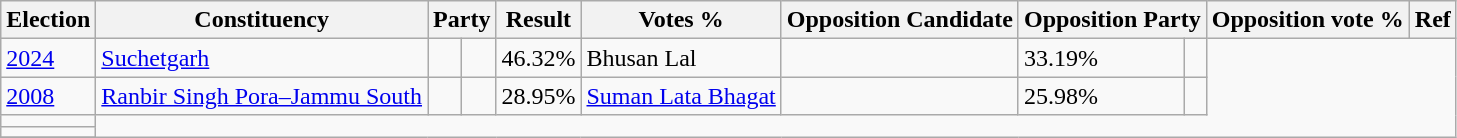<table class="wikitable sortable">
<tr>
<th>Election</th>
<th>Constituency</th>
<th colspan="2">Party</th>
<th>Result</th>
<th>Votes %</th>
<th>Opposition Candidate</th>
<th colspan="2">Opposition Party</th>
<th>Opposition vote %</th>
<th>Ref</th>
</tr>
<tr>
<td><a href='#'>2024</a></td>
<td><a href='#'>Suchetgarh</a></td>
<td></td>
<td></td>
<td>46.32%</td>
<td>Bhusan Lal</td>
<td></td>
<td>33.19%</td>
<td></td>
</tr>
<tr>
<td><a href='#'>2008</a></td>
<td><a href='#'>Ranbir Singh Pora–Jammu South</a></td>
<td></td>
<td></td>
<td>28.95%</td>
<td><a href='#'>Suman Lata Bhagat</a></td>
<td></td>
<td>25.98%</td>
<td></td>
</tr>
<tr>
<td></td>
</tr>
<tr>
<td></td>
</tr>
<tr>
</tr>
</table>
